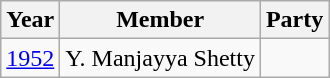<table class="wikitable">
<tr>
<th>Year</th>
<th>Member</th>
<th colspan="2">Party</th>
</tr>
<tr>
<td><a href='#'>1952</a></td>
<td>Y. Manjayya Shetty</td>
<td></td>
</tr>
</table>
